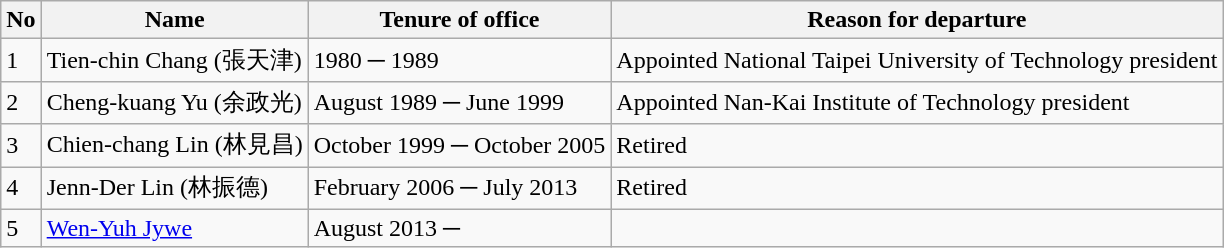<table class="wikitable">
<tr>
<th>No</th>
<th>Name</th>
<th>Tenure of office</th>
<th>Reason for departure</th>
</tr>
<tr>
<td>1</td>
<td>Tien-chin Chang (張天津)</td>
<td>1980 ─ 1989</td>
<td>Appointed National Taipei University of Technology president</td>
</tr>
<tr>
<td>2</td>
<td>Cheng-kuang Yu (余政光)</td>
<td>August 1989 ─ June 1999</td>
<td>Appointed Nan-Kai Institute of Technology president</td>
</tr>
<tr>
<td>3</td>
<td>Chien-chang Lin (林見昌)</td>
<td>October 1999 ─ October 2005</td>
<td>Retired</td>
</tr>
<tr>
<td>4</td>
<td>Jenn-Der Lin (林振德)</td>
<td>February 2006 ─ July 2013</td>
<td>Retired</td>
</tr>
<tr>
<td>5</td>
<td><a href='#'>Wen-Yuh Jywe</a></td>
<td>August 2013 ─</td>
<td Example></td>
</tr>
</table>
